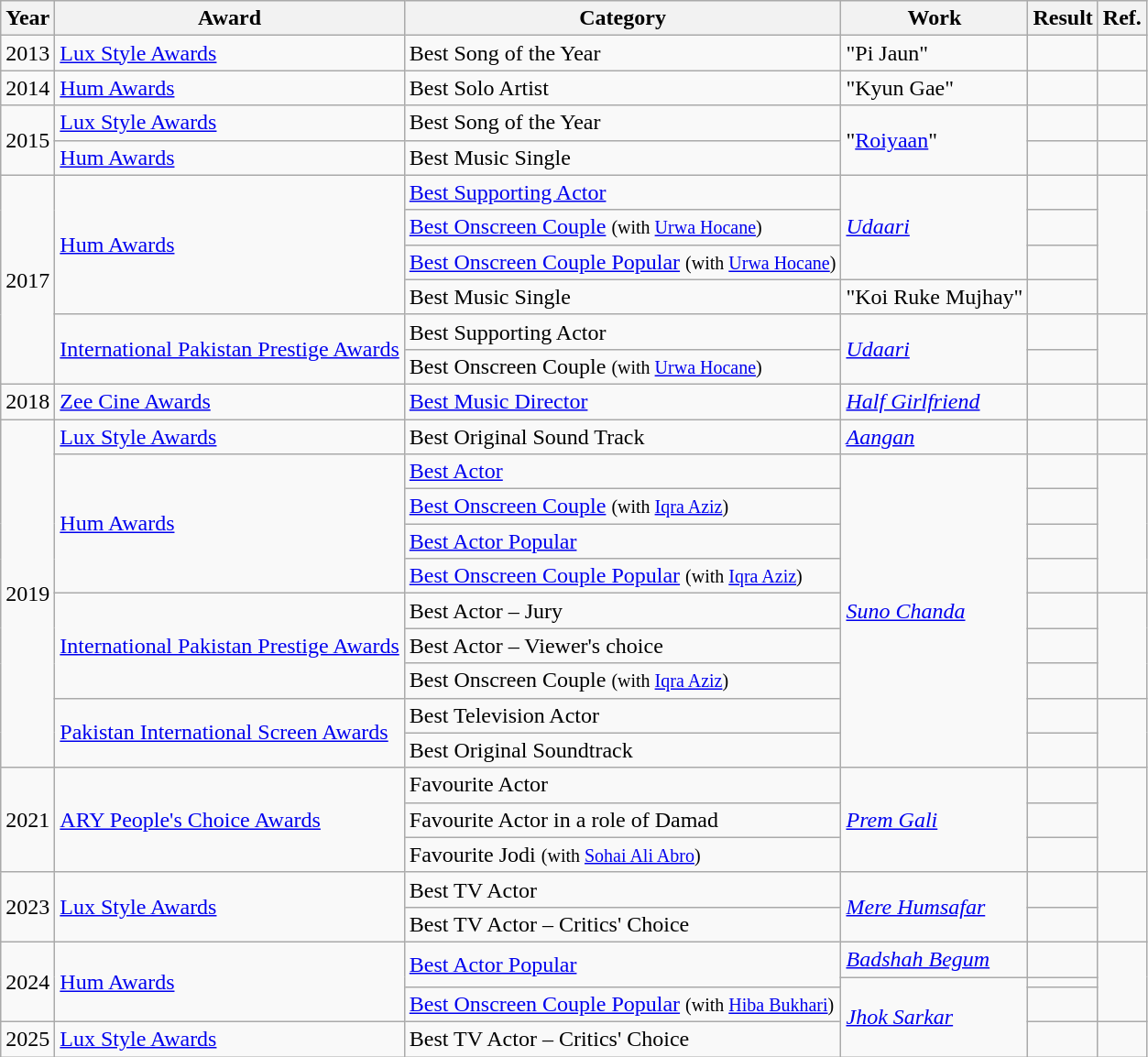<table class="wikitable">
<tr>
<th scope="col">Year</th>
<th scope="col">Award</th>
<th scope="col">Category</th>
<th scope="col">Work</th>
<th scope="col">Result</th>
<th scope="col">Ref.</th>
</tr>
<tr>
<td>2013</td>
<td><a href='#'>Lux Style Awards</a></td>
<td>Best Song of the Year</td>
<td>"Pi Jaun"</td>
<td></td>
<td></td>
</tr>
<tr>
<td>2014</td>
<td><a href='#'>Hum Awards</a></td>
<td>Best Solo Artist</td>
<td>"Kyun Gae"</td>
<td></td>
<td></td>
</tr>
<tr>
<td rowspan="2">2015</td>
<td><a href='#'>Lux Style Awards</a></td>
<td>Best Song of the Year</td>
<td rowspan="2">"<a href='#'>Roiyaan</a>"</td>
<td></td>
<td></td>
</tr>
<tr>
<td><a href='#'>Hum Awards</a></td>
<td>Best Music Single</td>
<td></td>
<td></td>
</tr>
<tr>
<td rowspan="6">2017</td>
<td rowspan="4"><a href='#'>Hum Awards</a></td>
<td><a href='#'>Best Supporting Actor</a></td>
<td rowspan="3"><em><a href='#'>Udaari</a></em></td>
<td></td>
<td rowspan="4"></td>
</tr>
<tr>
<td><a href='#'>Best Onscreen Couple</a> <small>(with <a href='#'>Urwa Hocane</a>)</small></td>
<td></td>
</tr>
<tr>
<td><a href='#'>Best Onscreen Couple Popular</a> <small>(with <a href='#'>Urwa Hocane</a>)</small></td>
<td></td>
</tr>
<tr>
<td>Best Music Single</td>
<td>"Koi Ruke Mujhay"</td>
<td></td>
</tr>
<tr>
<td rowspan="2"><a href='#'>International Pakistan Prestige Awards</a></td>
<td>Best Supporting Actor</td>
<td rowspan="2"><em><a href='#'>Udaari</a></em></td>
<td></td>
<td rowspan="2"></td>
</tr>
<tr>
<td>Best Onscreen Couple <small>(with <a href='#'>Urwa Hocane</a>)</small></td>
<td></td>
</tr>
<tr>
<td>2018</td>
<td><a href='#'>Zee Cine Awards</a></td>
<td><a href='#'>Best Music Director</a></td>
<td><em><a href='#'>Half Girlfriend</a></em></td>
<td></td>
<td></td>
</tr>
<tr>
<td rowspan="10">2019</td>
<td><a href='#'>Lux Style Awards</a></td>
<td>Best Original Sound Track</td>
<td><em><a href='#'>Aangan</a></em></td>
<td></td>
<td></td>
</tr>
<tr>
<td rowspan="4"><a href='#'>Hum Awards</a></td>
<td><a href='#'>Best Actor</a></td>
<td rowspan="9"><em><a href='#'>Suno Chanda</a></em></td>
<td></td>
<td rowspan="4"></td>
</tr>
<tr>
<td><a href='#'>Best Onscreen Couple</a> <small>(with <a href='#'>Iqra Aziz</a>)</small></td>
<td></td>
</tr>
<tr>
<td><a href='#'>Best Actor Popular</a></td>
<td></td>
</tr>
<tr>
<td><a href='#'>Best Onscreen Couple Popular</a> <small>(with <a href='#'>Iqra Aziz</a>)</small></td>
<td></td>
</tr>
<tr>
<td rowspan="3"><a href='#'>International Pakistan Prestige Awards</a></td>
<td>Best Actor – Jury</td>
<td></td>
<td rowspan="3"></td>
</tr>
<tr>
<td>Best Actor – Viewer's choice</td>
<td></td>
</tr>
<tr>
<td>Best Onscreen Couple <small>(with <a href='#'>Iqra Aziz</a>)</small></td>
<td></td>
</tr>
<tr>
<td rowspan="2"><a href='#'>Pakistan International Screen Awards</a></td>
<td>Best Television Actor</td>
<td></td>
<td rowspan="2"></td>
</tr>
<tr>
<td>Best Original Soundtrack</td>
<td></td>
</tr>
<tr>
<td rowspan="3">2021</td>
<td rowspan="3"><a href='#'>ARY People's Choice Awards</a></td>
<td>Favourite Actor</td>
<td rowspan="3"><em><a href='#'>Prem Gali</a></em></td>
<td></td>
<td rowspan="3"></td>
</tr>
<tr>
<td>Favourite Actor in a role of Damad</td>
<td></td>
</tr>
<tr>
<td>Favourite Jodi <small>(with <a href='#'>Sohai Ali Abro</a>)</small></td>
<td></td>
</tr>
<tr>
<td rowspan="2">2023</td>
<td rowspan="2"><a href='#'>Lux Style Awards</a></td>
<td>Best TV Actor</td>
<td rowspan="2"><em><a href='#'>Mere Humsafar</a></em></td>
<td></td>
<td rowspan="2"></td>
</tr>
<tr>
<td>Best TV Actor – Critics' Choice</td>
<td></td>
</tr>
<tr>
<td rowspan="3">2024</td>
<td rowspan="3"><a href='#'>Hum Awards</a></td>
<td rowspan="2"><a href='#'>Best Actor Popular</a></td>
<td><em><a href='#'>Badshah Begum</a></em></td>
<td></td>
<td rowspan="3"></td>
</tr>
<tr>
<td rowspan="3"><em><a href='#'>Jhok Sarkar</a></em></td>
<td></td>
</tr>
<tr>
<td><a href='#'>Best Onscreen Couple Popular</a> <small>(with <a href='#'>Hiba Bukhari</a>)</small></td>
<td></td>
</tr>
<tr>
<td>2025</td>
<td><a href='#'>Lux Style Awards</a></td>
<td>Best TV Actor – Critics' Choice</td>
<td></td>
<td></td>
</tr>
</table>
